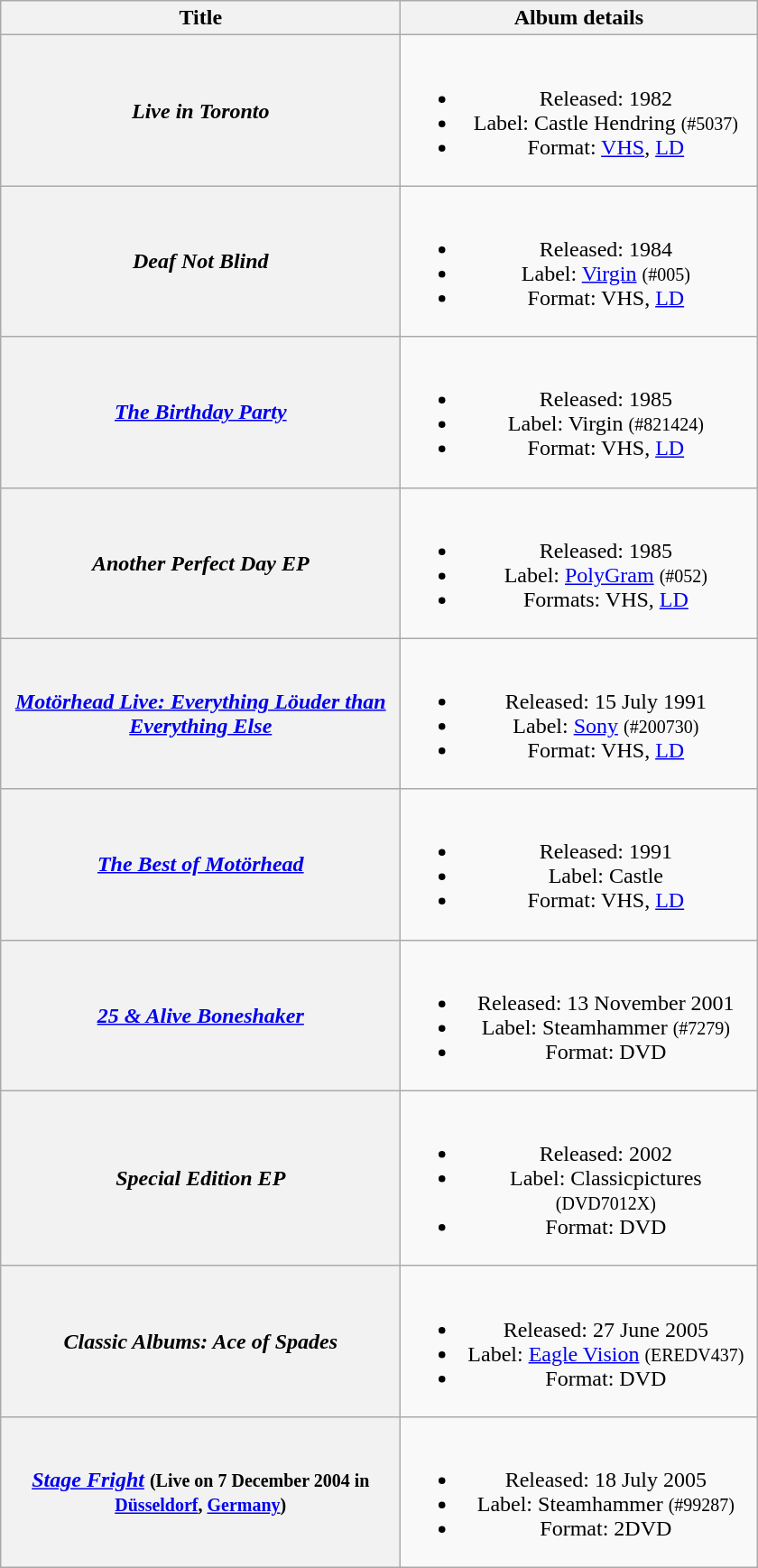<table class="wikitable plainrowheaders" style="text-align:center;">
<tr>
<th scope="col" style="width:18em;">Title</th>
<th scope="col" style="width:16em;">Album details</th>
</tr>
<tr>
<th scope="row"><em>Live in Toronto</em></th>
<td><br><ul><li>Released: 1982</li><li>Label: Castle Hendring <small>(#5037)</small></li><li>Format: <a href='#'>VHS</a>, <a href='#'>LD</a></li></ul></td>
</tr>
<tr>
<th scope="row"><em>Deaf Not Blind</em></th>
<td><br><ul><li>Released: 1984</li><li>Label: <a href='#'>Virgin</a> <small>(#005)</small></li><li>Format: VHS, <a href='#'>LD</a></li></ul></td>
</tr>
<tr>
<th scope="row"><em><a href='#'>The Birthday Party</a></em></th>
<td><br><ul><li>Released: 1985</li><li>Label: Virgin <small>(#821424)</small></li><li>Format: VHS, <a href='#'>LD</a></li></ul></td>
</tr>
<tr>
<th scope="row"><em>Another Perfect Day EP</em></th>
<td><br><ul><li>Released: 1985</li><li>Label: <a href='#'>PolyGram</a> <small>(#052)</small></li><li>Formats: VHS, <a href='#'>LD</a></li></ul></td>
</tr>
<tr>
<th scope="row"><em><a href='#'>Motörhead Live: Everything Löuder than Everything Else</a></em></th>
<td><br><ul><li>Released: 15 July 1991</li><li>Label: <a href='#'>Sony</a> <small>(#200730)</small></li><li>Format: VHS, <a href='#'>LD</a></li></ul></td>
</tr>
<tr>
<th scope="row"><em><a href='#'>The Best of Motörhead</a></em></th>
<td><br><ul><li>Released: 1991</li><li>Label: Castle</li><li>Format: VHS, <a href='#'>LD</a></li></ul></td>
</tr>
<tr>
<th scope="row"><em><a href='#'>25 & Alive Boneshaker</a></em></th>
<td><br><ul><li>Released: 13 November 2001</li><li>Label: Steamhammer <small>(#7279)</small></li><li>Format: DVD</li></ul></td>
</tr>
<tr>
<th scope="row"><em>Special Edition EP</em></th>
<td><br><ul><li>Released: 2002</li><li>Label: Classicpictures <small>(DVD7012X)</small></li><li>Format: DVD</li></ul></td>
</tr>
<tr>
<th scope="row"><em>Classic Albums: Ace of Spades</em></th>
<td><br><ul><li>Released: 27 June 2005</li><li>Label: <a href='#'>Eagle Vision</a> <small>(EREDV437)</small></li><li>Format: DVD</li></ul></td>
</tr>
<tr>
<th scope="row"><em><a href='#'>Stage Fright</a></em> <small>(Live on 7 December 2004 in <a href='#'>Düsseldorf</a>, <a href='#'>Germany</a>)</small></th>
<td><br><ul><li>Released: 18 July 2005</li><li>Label: Steamhammer <small>(#99287)</small></li><li>Format: 2DVD</li></ul></td>
</tr>
</table>
